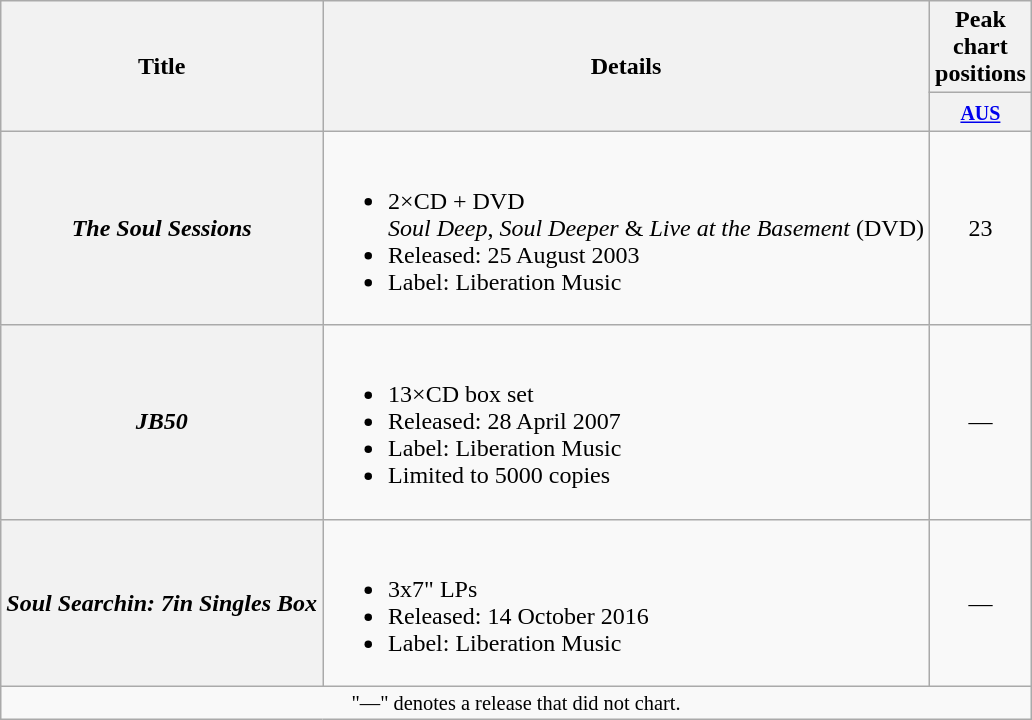<table class="wikitable plainrowheaders">
<tr>
<th scope="col" rowspan="2">Title</th>
<th scope="col" rowspan="2">Details</th>
<th scope="col" colspan="1">Peak chart positions</th>
</tr>
<tr>
<th scope="col" width="35"><small><a href='#'>AUS</a></small><br></th>
</tr>
<tr>
<th scope="row"><em>The Soul Sessions</em></th>
<td><br><ul><li>2×CD + DVD <br><em>Soul Deep</em>, <em>Soul Deeper</em> & <em>Live at the Basement</em> (DVD)</li><li>Released: 25 August 2003</li><li>Label: Liberation Music</li></ul></td>
<td align="center">23</td>
</tr>
<tr>
<th scope="row"><em>JB50</em></th>
<td><br><ul><li>13×CD box set</li><li>Released: 28 April 2007</li><li>Label: Liberation Music</li><li>Limited to 5000 copies</li></ul></td>
<td align="center">—</td>
</tr>
<tr>
<th scope="row"><em>Soul Searchin: 7in Singles Box</em></th>
<td><br><ul><li>3x7" LPs</li><li>Released: 14 October 2016</li><li>Label: Liberation Music</li></ul></td>
<td align="center">—</td>
</tr>
<tr>
<td align="center" colspan="13" style="font-size: 85%">"—" denotes a release that did not chart.</td>
</tr>
</table>
